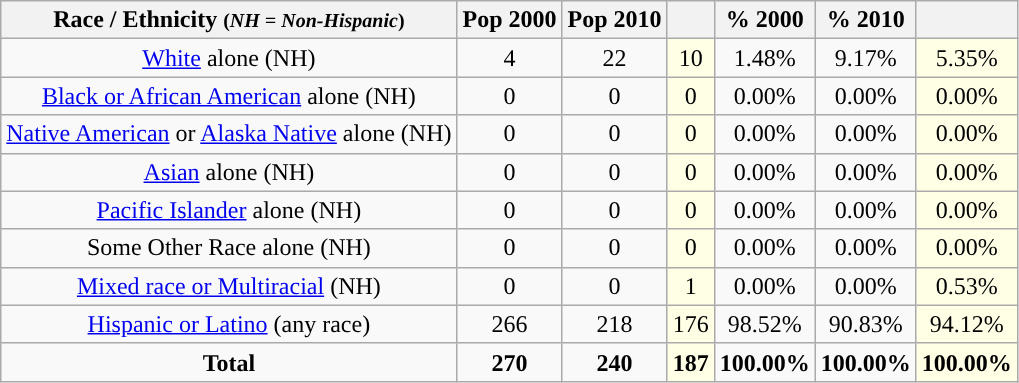<table class="wikitable" style="text-align:center;">
<tr>
<th>Race / Ethnicity <small>(<em>NH = Non-Hispanic</em>)</small></th>
<th>Pop 2000</th>
<th>Pop 2010</th>
<th></th>
<th>% 2000</th>
<th>% 2010</th>
<th></th>
</tr>
<tr>
<td><a href='#'>White</a> alone (NH)</td>
<td>4</td>
<td>22</td>
<td style='background: #ffffe6;'>10</td>
<td>1.48%</td>
<td>9.17%</td>
<td style='background: #ffffe6;'>5.35%</td>
</tr>
<tr>
<td><a href='#'>Black or African American</a> alone (NH)</td>
<td>0</td>
<td>0</td>
<td style='background: #ffffe6;'>0</td>
<td>0.00%</td>
<td>0.00%</td>
<td style='background: #ffffe6;'>0.00%</td>
</tr>
<tr>
<td><a href='#'>Native American</a> or <a href='#'>Alaska Native</a> alone (NH)</td>
<td>0</td>
<td>0</td>
<td style='background: #ffffe6;'>0</td>
<td>0.00%</td>
<td>0.00%</td>
<td style='background: #ffffe6;'>0.00%</td>
</tr>
<tr>
<td><a href='#'>Asian</a> alone (NH)</td>
<td>0</td>
<td>0</td>
<td style='background: #ffffe6;'>0</td>
<td>0.00%</td>
<td>0.00%</td>
<td style='background: #ffffe6;'>0.00%</td>
</tr>
<tr>
<td><a href='#'>Pacific Islander</a> alone (NH)</td>
<td>0</td>
<td>0</td>
<td style='background: #ffffe6;'>0</td>
<td>0.00%</td>
<td>0.00%</td>
<td style='background: #ffffe6;'>0.00%</td>
</tr>
<tr>
<td>Some Other Race alone (NH)</td>
<td>0</td>
<td>0</td>
<td style='background: #ffffe6;'>0</td>
<td>0.00%</td>
<td>0.00%</td>
<td style='background: #ffffe6;'>0.00%</td>
</tr>
<tr>
<td><a href='#'>Mixed race or Multiracial</a> (NH)</td>
<td>0</td>
<td>0</td>
<td style='background: #ffffe6;'>1</td>
<td>0.00%</td>
<td>0.00%</td>
<td style='background: #ffffe6;'>0.53%</td>
</tr>
<tr>
<td><a href='#'>Hispanic or Latino</a> (any race)</td>
<td>266</td>
<td>218</td>
<td style='background: #ffffe6;'>176</td>
<td>98.52%</td>
<td>90.83%</td>
<td style='background: #ffffe6;'>94.12%</td>
</tr>
<tr>
<td><strong>Total</strong></td>
<td><strong>270</strong></td>
<td><strong>240</strong></td>
<td style='background: #ffffe6;'><strong>187</strong></td>
<td><strong>100.00%</strong></td>
<td><strong>100.00%</strong></td>
<td style='background: #ffffe6;'><strong>100.00%</strong></td>
</tr>
</table>
